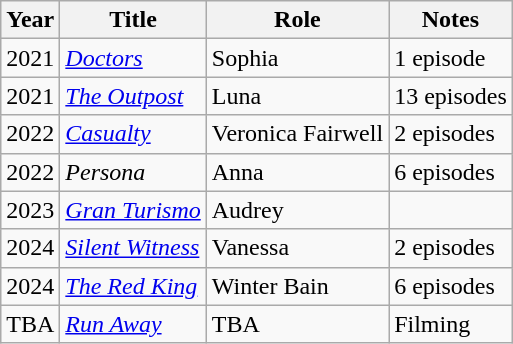<table class="wikitable sortable">
<tr>
<th>Year</th>
<th>Title</th>
<th>Role</th>
<th class="unsortable">Notes</th>
</tr>
<tr>
<td>2021</td>
<td><em><a href='#'>Doctors</a></em></td>
<td>Sophia</td>
<td>1 episode</td>
</tr>
<tr>
<td>2021</td>
<td><em><a href='#'>The Outpost</a></em></td>
<td>Luna</td>
<td>13 episodes</td>
</tr>
<tr>
<td>2022</td>
<td><em><a href='#'>Casualty</a></em></td>
<td>Veronica Fairwell</td>
<td>2 episodes</td>
</tr>
<tr>
<td>2022</td>
<td><em>Persona</em></td>
<td>Anna</td>
<td>6 episodes</td>
</tr>
<tr>
<td>2023</td>
<td><em><a href='#'>Gran Turismo</a></em></td>
<td>Audrey</td>
<td></td>
</tr>
<tr>
<td>2024</td>
<td><em><a href='#'>Silent Witness</a></em></td>
<td>Vanessa</td>
<td>2 episodes</td>
</tr>
<tr>
<td>2024</td>
<td><em><a href='#'>The Red King</a></em></td>
<td>Winter Bain</td>
<td>6 episodes</td>
</tr>
<tr>
<td>TBA</td>
<td><em><a href='#'>Run Away</a></em></td>
<td>TBA</td>
<td>Filming</td>
</tr>
</table>
